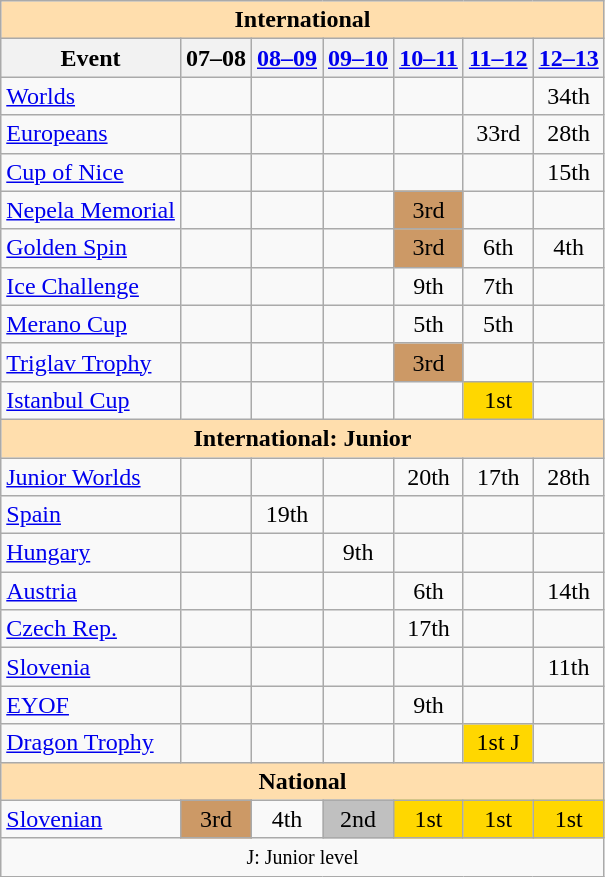<table class="wikitable" style="text-align:center">
<tr>
<th style="background-color: #ffdead; " colspan=7 align=center>International</th>
</tr>
<tr>
<th>Event</th>
<th>07–08</th>
<th><a href='#'>08–09</a></th>
<th><a href='#'>09–10</a></th>
<th><a href='#'>10–11</a></th>
<th><a href='#'>11–12</a></th>
<th><a href='#'>12–13</a></th>
</tr>
<tr>
<td align=left><a href='#'>Worlds</a></td>
<td></td>
<td></td>
<td></td>
<td></td>
<td></td>
<td>34th</td>
</tr>
<tr>
<td align=left><a href='#'>Europeans</a></td>
<td></td>
<td></td>
<td></td>
<td></td>
<td>33rd</td>
<td>28th</td>
</tr>
<tr>
<td align=left><a href='#'>Cup of Nice</a></td>
<td></td>
<td></td>
<td></td>
<td></td>
<td></td>
<td>15th</td>
</tr>
<tr>
<td align=left><a href='#'>Nepela Memorial</a></td>
<td></td>
<td></td>
<td></td>
<td bgcolor=cc9966>3rd</td>
<td></td>
<td></td>
</tr>
<tr>
<td align=left><a href='#'>Golden Spin</a></td>
<td></td>
<td></td>
<td></td>
<td bgcolor=cc9966>3rd</td>
<td>6th</td>
<td>4th</td>
</tr>
<tr>
<td align=left><a href='#'>Ice Challenge</a></td>
<td></td>
<td></td>
<td></td>
<td>9th</td>
<td>7th</td>
<td></td>
</tr>
<tr>
<td align=left><a href='#'>Merano Cup</a></td>
<td></td>
<td></td>
<td></td>
<td>5th</td>
<td>5th</td>
<td></td>
</tr>
<tr>
<td align=left><a href='#'>Triglav Trophy</a></td>
<td></td>
<td></td>
<td></td>
<td bgcolor=cc9966>3rd</td>
<td></td>
<td></td>
</tr>
<tr>
<td align=left><a href='#'>Istanbul Cup</a></td>
<td></td>
<td></td>
<td></td>
<td></td>
<td bgcolor=gold>1st</td>
<td></td>
</tr>
<tr>
<th style="background-color: #ffdead; " colspan=7 align=center>International: Junior</th>
</tr>
<tr>
<td align=left><a href='#'>Junior Worlds</a></td>
<td></td>
<td></td>
<td></td>
<td>20th</td>
<td>17th</td>
<td>28th</td>
</tr>
<tr>
<td align=left> <a href='#'>Spain</a></td>
<td></td>
<td>19th</td>
<td></td>
<td></td>
<td></td>
<td></td>
</tr>
<tr>
<td align=left> <a href='#'>Hungary</a></td>
<td></td>
<td></td>
<td>9th</td>
<td></td>
<td></td>
<td></td>
</tr>
<tr>
<td align=left> <a href='#'>Austria</a></td>
<td></td>
<td></td>
<td></td>
<td>6th</td>
<td></td>
<td>14th</td>
</tr>
<tr>
<td align=left> <a href='#'>Czech Rep.</a></td>
<td></td>
<td></td>
<td></td>
<td>17th</td>
<td></td>
<td></td>
</tr>
<tr>
<td align=left> <a href='#'>Slovenia</a></td>
<td></td>
<td></td>
<td></td>
<td></td>
<td></td>
<td>11th</td>
</tr>
<tr>
<td align=left><a href='#'>EYOF</a></td>
<td></td>
<td></td>
<td></td>
<td>9th</td>
<td></td>
<td></td>
</tr>
<tr>
<td align=left><a href='#'>Dragon Trophy</a></td>
<td></td>
<td></td>
<td></td>
<td></td>
<td bgcolor=gold>1st J</td>
<td></td>
</tr>
<tr>
<th style="background-color: #ffdead; " colspan=7 align=center>National</th>
</tr>
<tr>
<td align=left><a href='#'>Slovenian</a></td>
<td bgcolor=cc9966>3rd</td>
<td>4th</td>
<td bgcolor=silver>2nd</td>
<td bgcolor=gold>1st</td>
<td bgcolor=gold>1st</td>
<td bgcolor=gold>1st</td>
</tr>
<tr>
<td colspan=7 align=center><small> J: Junior level </small></td>
</tr>
</table>
